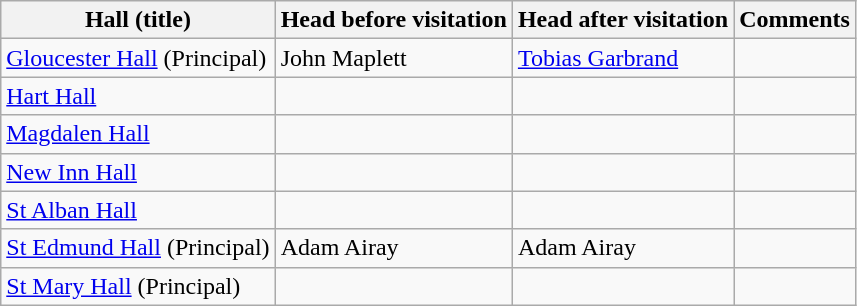<table class="wikitable">
<tr>
<th>Hall (title)</th>
<th>Head before visitation</th>
<th>Head after visitation</th>
<th>Comments</th>
</tr>
<tr>
<td><a href='#'>Gloucester Hall</a> (Principal)</td>
<td>John Maplett</td>
<td><a href='#'>Tobias Garbrand</a></td>
<td></td>
</tr>
<tr>
<td><a href='#'>Hart Hall</a></td>
<td></td>
<td></td>
<td></td>
</tr>
<tr>
<td><a href='#'>Magdalen Hall</a></td>
<td></td>
<td></td>
<td></td>
</tr>
<tr>
<td><a href='#'>New Inn Hall</a></td>
<td></td>
<td></td>
<td></td>
</tr>
<tr>
<td><a href='#'>St Alban Hall</a></td>
<td></td>
<td></td>
<td></td>
</tr>
<tr>
<td><a href='#'>St Edmund Hall</a> (Principal)</td>
<td>Adam Airay</td>
<td>Adam Airay</td>
<td></td>
</tr>
<tr>
<td><a href='#'>St Mary Hall</a> (Principal)</td>
<td></td>
<td></td>
<td></td>
</tr>
</table>
